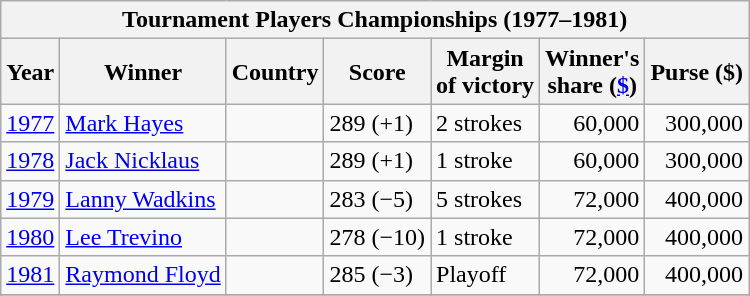<table class="wikitable">
<tr>
<th colspan=7>Tournament Players Championships (1977–1981)</th>
</tr>
<tr>
<th>Year</th>
<th>Winner</th>
<th>Country</th>
<th>Score</th>
<th>Margin<br>of victory</th>
<th>Winner's<br>share (<a href='#'>$</a>)</th>
<th>Purse ($)</th>
</tr>
<tr>
<td><a href='#'>1977</a></td>
<td><a href='#'>Mark Hayes</a></td>
<td></td>
<td>289 (+1)</td>
<td>2 strokes</td>
<td align=right>60,000</td>
<td align=right>300,000</td>
</tr>
<tr>
<td><a href='#'>1978</a></td>
<td><a href='#'>Jack Nicklaus</a></td>
<td></td>
<td>289 (+1)</td>
<td>1 stroke</td>
<td align=right>60,000</td>
<td align=right>300,000</td>
</tr>
<tr>
<td><a href='#'>1979</a></td>
<td><a href='#'>Lanny Wadkins</a></td>
<td></td>
<td>283 (−5)</td>
<td>5 strokes</td>
<td align=right>72,000</td>
<td align=right>400,000</td>
</tr>
<tr>
<td><a href='#'>1980</a></td>
<td><a href='#'>Lee Trevino</a></td>
<td></td>
<td>278 (−10)</td>
<td>1 stroke</td>
<td align=right>72,000</td>
<td align=right>400,000</td>
</tr>
<tr>
<td><a href='#'>1981</a></td>
<td><a href='#'>Raymond Floyd</a></td>
<td></td>
<td>285 (−3)</td>
<td>Playoff</td>
<td align=right>72,000</td>
<td align=right>400,000</td>
</tr>
<tr>
</tr>
</table>
